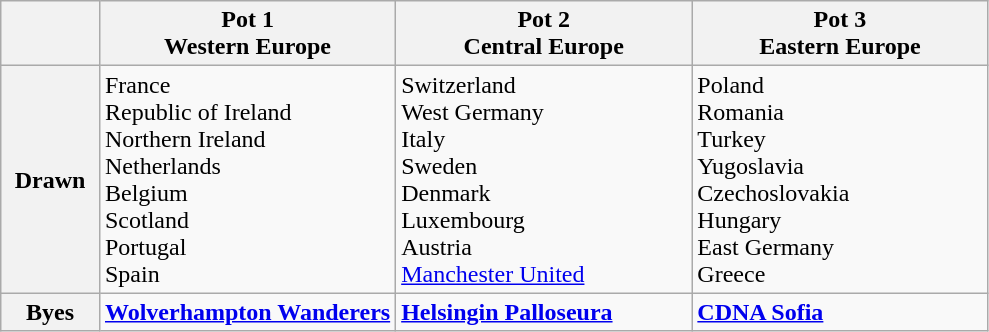<table class="wikitable">
<tr>
<th></th>
<th width="30%">Pot 1<br>Western Europe</th>
<th width="30%">Pot 2<br>Central Europe</th>
<th width="30%">Pot 3<br>Eastern Europe</th>
</tr>
<tr>
<th width="10%">Drawn</th>
<td>France<br>Republic of Ireland<br>Northern Ireland<br>Netherlands<br>Belgium<br>Scotland<br>Portugal<br>Spain</td>
<td>Switzerland<br>West Germany<br>Italy<br>Sweden<br>Denmark<br>Luxembourg<br>Austria<br><a href='#'>Manchester United</a></td>
<td>Poland<br>Romania<br>Turkey<br>Yugoslavia<br>Czechoslovakia<br>Hungary<br>East Germany<br>Greece</td>
</tr>
<tr>
<th>Byes</th>
<td> <strong><a href='#'>Wolverhampton Wanderers</a></strong></td>
<td> <strong><a href='#'>Helsingin Palloseura</a></strong></td>
<td> <strong><a href='#'>CDNA Sofia</a></strong></td>
</tr>
</table>
